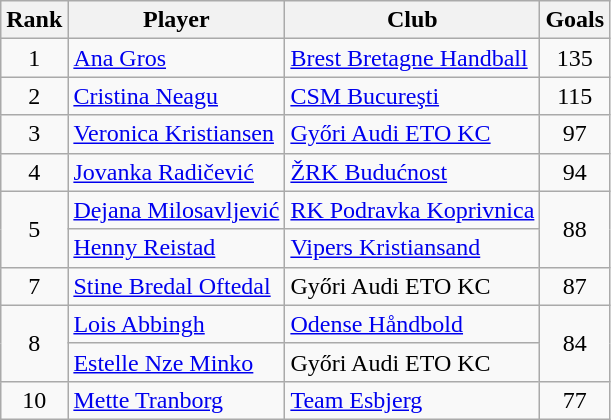<table class="wikitable sortable" style="text-align:center">
<tr>
<th>Rank</th>
<th>Player</th>
<th>Club</th>
<th>Goals</th>
</tr>
<tr>
<td>1</td>
<td align="left"> <a href='#'>Ana Gros</a></td>
<td align="left"> <a href='#'>Brest Bretagne Handball</a></td>
<td>135</td>
</tr>
<tr>
<td>2</td>
<td align="left"> <a href='#'>Cristina Neagu</a></td>
<td align="left"> <a href='#'>CSM Bucureşti</a></td>
<td>115</td>
</tr>
<tr>
<td>3</td>
<td align="left"> <a href='#'>Veronica Kristiansen</a></td>
<td align="left"> <a href='#'>Győri Audi ETO KC</a></td>
<td>97</td>
</tr>
<tr>
<td>4</td>
<td align="left"> <a href='#'>Jovanka Radičević</a></td>
<td align="left"> <a href='#'>ŽRK Budućnost</a></td>
<td>94</td>
</tr>
<tr>
<td rowspan=2>5</td>
<td align="left"> <a href='#'>Dejana Milosavljević</a></td>
<td align="left"> <a href='#'>RK Podravka Koprivnica</a></td>
<td rowspan=2>88</td>
</tr>
<tr>
<td align="left"> <a href='#'>Henny Reistad</a></td>
<td align="left"> <a href='#'>Vipers Kristiansand</a></td>
</tr>
<tr>
<td>7</td>
<td align="left"> <a href='#'>Stine Bredal Oftedal</a></td>
<td align="left"> Győri Audi ETO KC</td>
<td>87</td>
</tr>
<tr>
<td rowspan=2>8</td>
<td align="left"> <a href='#'>Lois Abbingh</a></td>
<td align="left"> <a href='#'>Odense Håndbold</a></td>
<td rowspan=2>84</td>
</tr>
<tr>
<td align="left"> <a href='#'>Estelle Nze Minko</a></td>
<td align="left"> Győri Audi ETO KC</td>
</tr>
<tr>
<td>10</td>
<td align="left"> <a href='#'>Mette Tranborg</a></td>
<td align="left"> <a href='#'>Team Esbjerg</a></td>
<td>77</td>
</tr>
</table>
